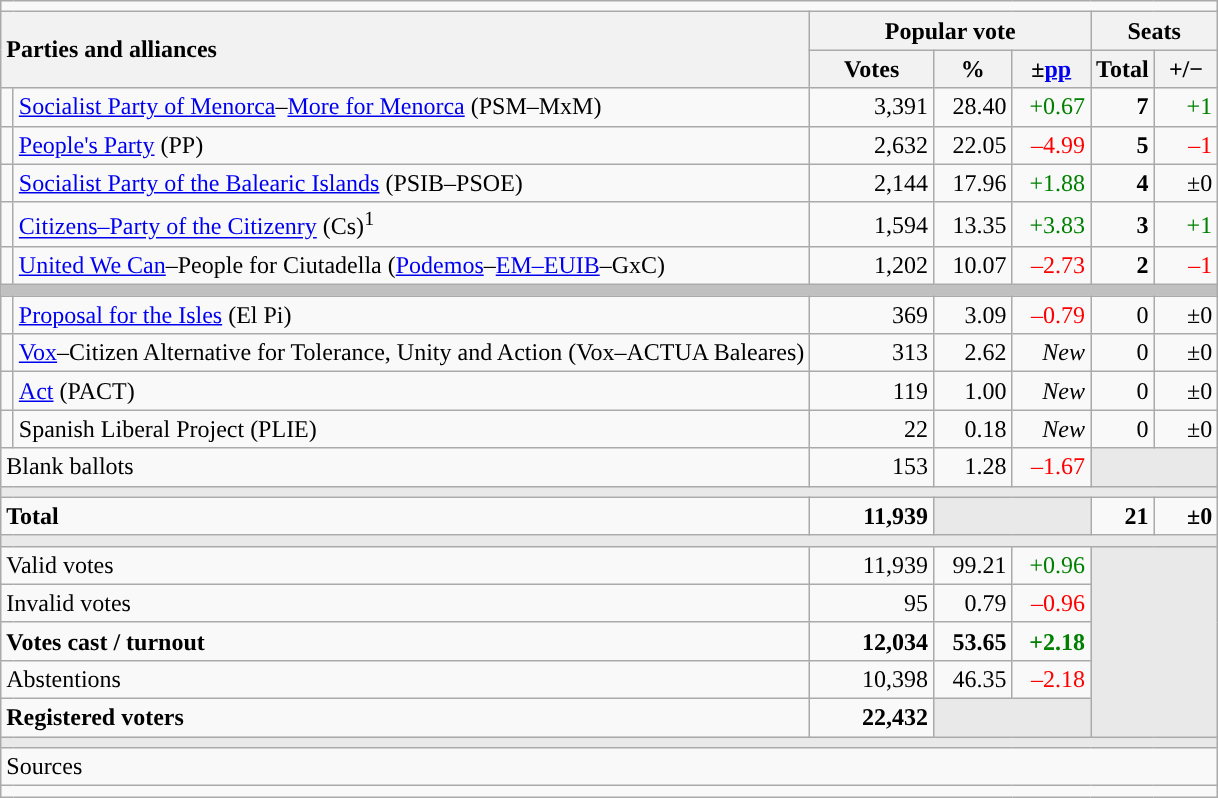<table class="wikitable" style="text-align:right;">
<tr>
<td colspan="7"></td>
</tr>
<tr>
<th style="text-align:left;" rowspan="2" colspan="2" width="525">Parties and alliances</th>
<th colspan="3">Popular vote</th>
<th colspan="2">Seats</th>
</tr>
<tr>
<th width="75">Votes</th>
<th width="45">%</th>
<th width="45">±<a href='#'>pp</a></th>
<th width="35">Total</th>
<th width="35">+/−</th>
</tr>
<tr>
<td width="1" style="color:inherit;background:"></td>
<td align="left"><a href='#'>Socialist Party of Menorca</a>–<a href='#'>More for Menorca</a> (PSM–MxM)</td>
<td>3,391</td>
<td>28.40</td>
<td style="color:green;">+0.67</td>
<td><strong>7</strong></td>
<td style="color:green;">+1</td>
</tr>
<tr>
<td style="color:inherit;background:"></td>
<td align="left"><a href='#'>People's Party</a> (PP)</td>
<td>2,632</td>
<td>22.05</td>
<td style="color:red;">–4.99</td>
<td><strong>5</strong></td>
<td style="color:red;">–1</td>
</tr>
<tr>
<td style="color:inherit;background:"></td>
<td align="left"><a href='#'>Socialist Party of the Balearic Islands</a> (PSIB–PSOE)</td>
<td>2,144</td>
<td>17.96</td>
<td style="color:green;">+1.88</td>
<td><strong>4</strong></td>
<td>±0</td>
</tr>
<tr>
<td style="color:inherit;background:"></td>
<td align="left"><a href='#'>Citizens–Party of the Citizenry</a> (Cs)<sup>1</sup></td>
<td>1,594</td>
<td>13.35</td>
<td style="color:green;">+3.83</td>
<td><strong>3</strong></td>
<td style="color:green;">+1</td>
</tr>
<tr>
<td style="color:inherit;background:"></td>
<td align="left"><a href='#'>United We Can</a>–People for Ciutadella (<a href='#'>Podemos</a>–<a href='#'>EM–EUIB</a>–GxC)</td>
<td>1,202</td>
<td>10.07</td>
<td style="color:red;">–2.73</td>
<td><strong>2</strong></td>
<td style="color:red;">–1</td>
</tr>
<tr>
<td colspan="7" bgcolor="#C0C0C0"></td>
</tr>
<tr>
<td style="color:inherit;background:"></td>
<td align="left"><a href='#'>Proposal for the Isles</a> (El Pi)</td>
<td>369</td>
<td>3.09</td>
<td style="color:red;">–0.79</td>
<td>0</td>
<td>±0</td>
</tr>
<tr>
<td style="color:inherit;background:"></td>
<td align="left"><a href='#'>Vox</a>–Citizen Alternative for Tolerance, Unity and Action (Vox–ACTUA Baleares)</td>
<td>313</td>
<td>2.62</td>
<td><em>New</em></td>
<td>0</td>
<td>±0</td>
</tr>
<tr>
<td style="color:inherit;background:"></td>
<td align="left"><a href='#'>Act</a> (PACT)</td>
<td>119</td>
<td>1.00</td>
<td><em>New</em></td>
<td>0</td>
<td>±0</td>
</tr>
<tr>
<td style="color:inherit;background:"></td>
<td align="left">Spanish Liberal Project (PLIE)</td>
<td>22</td>
<td>0.18</td>
<td><em>New</em></td>
<td>0</td>
<td>±0</td>
</tr>
<tr>
<td align="left" colspan="2">Blank ballots</td>
<td>153</td>
<td>1.28</td>
<td style="color:red;">–1.67</td>
<td bgcolor="#E9E9E9" colspan="2"></td>
</tr>
<tr>
<td colspan="7" bgcolor="#E9E9E9"></td>
</tr>
<tr style="font-weight:bold;">
<td align="left" colspan="2">Total</td>
<td>11,939</td>
<td bgcolor="#E9E9E9" colspan="2"></td>
<td>21</td>
<td>±0</td>
</tr>
<tr>
<td colspan="7" bgcolor="#E9E9E9"></td>
</tr>
<tr>
<td align="left" colspan="2">Valid votes</td>
<td>11,939</td>
<td>99.21</td>
<td style="color:green;">+0.96</td>
<td bgcolor="#E9E9E9" colspan="2" rowspan="5"></td>
</tr>
<tr>
<td align="left" colspan="2">Invalid votes</td>
<td>95</td>
<td>0.79</td>
<td style="color:red;">–0.96</td>
</tr>
<tr style="font-weight:bold;">
<td align="left" colspan="2">Votes cast / turnout</td>
<td>12,034</td>
<td>53.65</td>
<td style="color:green;">+2.18</td>
</tr>
<tr>
<td align="left" colspan="2">Abstentions</td>
<td>10,398</td>
<td>46.35</td>
<td style="color:red;">–2.18</td>
</tr>
<tr style="font-weight:bold;">
<td align="left" colspan="2">Registered voters</td>
<td>22,432</td>
<td bgcolor="#E9E9E9" colspan="2"></td>
</tr>
<tr>
<td colspan="7" bgcolor="#E9E9E9"></td>
</tr>
<tr>
<td align="left" colspan="7">Sources</td>
</tr>
<tr>
<td colspan="7" style="text-align:left; max-width:790px;"></td>
</tr>
</table>
